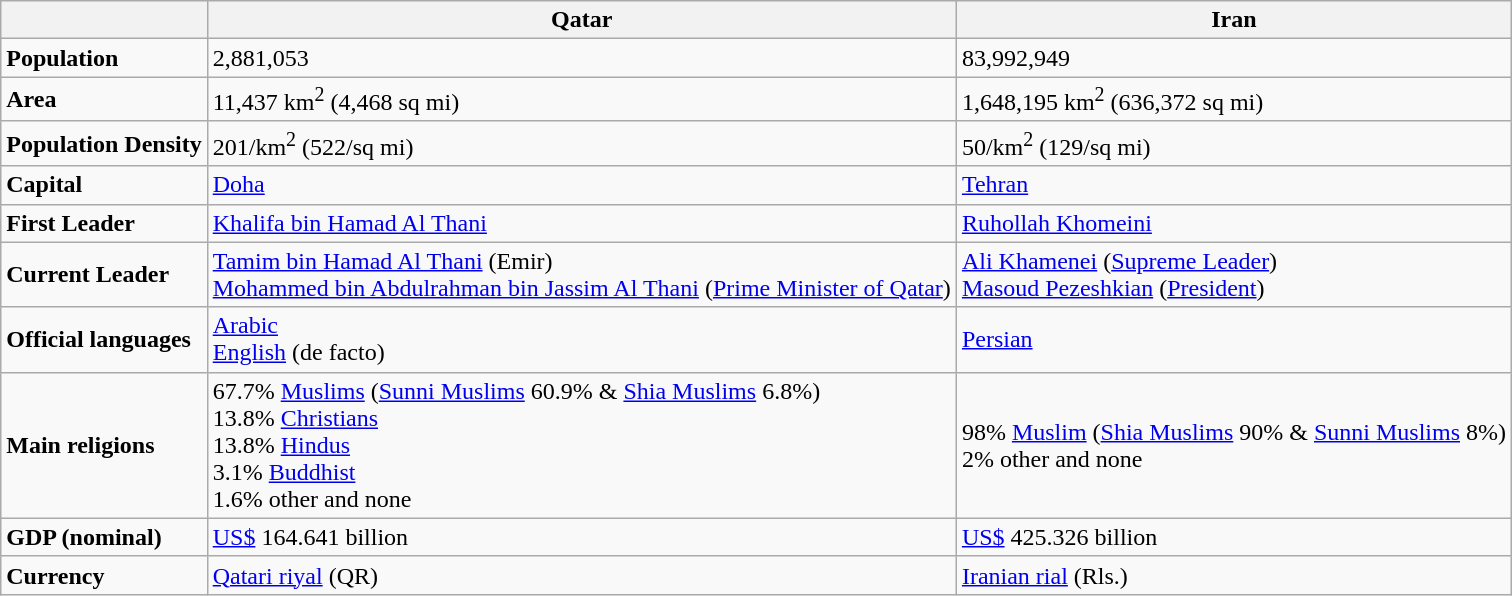<table class="wikitable">
<tr>
<th></th>
<th> <strong>Qatar</strong></th>
<th> <strong>Iran</strong></th>
</tr>
<tr>
<td><strong>Population</strong></td>
<td>2,881,053</td>
<td>83,992,949</td>
</tr>
<tr>
<td><strong>Area</strong></td>
<td>11,437 km<sup>2</sup> (4,468 sq mi)</td>
<td>1,648,195 km<sup>2</sup> (636,372 sq mi)</td>
</tr>
<tr>
<td><strong>Population Density</strong></td>
<td>201/km<sup>2</sup> (522/sq mi)</td>
<td>50/km<sup>2</sup> (129/sq mi)</td>
</tr>
<tr>
<td><strong>Capital</strong></td>
<td><a href='#'>Doha</a></td>
<td><a href='#'>Tehran</a></td>
</tr>
<tr>
<td><strong>First Leader</strong></td>
<td><a href='#'>Khalifa bin Hamad Al Thani</a></td>
<td><a href='#'>Ruhollah Khomeini</a></td>
</tr>
<tr>
<td><strong>Current Leader</strong></td>
<td><a href='#'>Tamim bin Hamad Al Thani</a> (Emir)<br><a href='#'>Mohammed bin Abdulrahman bin Jassim Al Thani</a> (<a href='#'>Prime Minister of Qatar</a>)</td>
<td><a href='#'>Ali Khamenei</a> (<a href='#'>Supreme Leader</a>)<br><a href='#'>Masoud Pezeshkian</a> (<a href='#'>President</a>)</td>
</tr>
<tr>
<td><strong>Official languages</strong></td>
<td><a href='#'>Arabic</a><br><a href='#'>English</a> (de facto)</td>
<td><a href='#'>Persian</a></td>
</tr>
<tr>
<td><strong>Main religions</strong></td>
<td>67.7% <a href='#'>Muslims</a> (<a href='#'>Sunni Muslims</a> 60.9% & <a href='#'>Shia Muslims</a> 6.8%)<br>13.8% <a href='#'>Christians</a><br>13.8% <a href='#'>Hindus</a><br>3.1% <a href='#'>Buddhist</a><br>1.6% other and none</td>
<td>98% <a href='#'>Muslim</a> (<a href='#'>Shia Muslims</a> 90% & <a href='#'>Sunni Muslims</a> 8%)<br> 2% other and none</td>
</tr>
<tr>
<td><strong>GDP (nominal)</strong></td>
<td><a href='#'>US$</a> 164.641 billion</td>
<td><a href='#'>US$</a> 425.326 billion</td>
</tr>
<tr>
<td><strong>Currency</strong></td>
<td><a href='#'>Qatari riyal</a> (QR)</td>
<td><a href='#'>Iranian rial</a> (Rls.)</td>
</tr>
</table>
